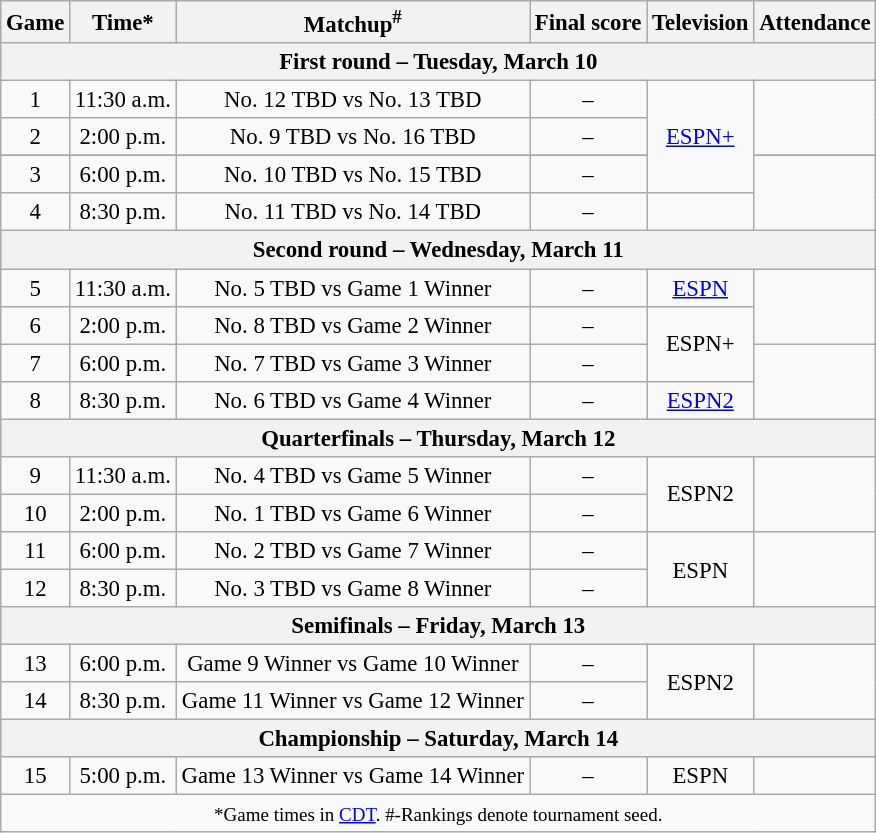<table class="wikitable" style="font-size: 95%;text-align:center">
<tr>
<th>Game</th>
<th>Time*</th>
<th>Matchup<sup>#</sup></th>
<th>Final score</th>
<th>Television</th>
<th>Attendance</th>
</tr>
<tr>
<th colspan="6">First round – Tuesday, March 10</th>
</tr>
<tr>
<td>1</td>
<td>11:30 a.m.</td>
<td>No. 12 TBD vs No. 13 TBD</td>
<td>–</td>
<td rowspan="4"><a href='#'>ESPN+</a></td>
<td rowspan="2"></td>
</tr>
<tr>
<td>2</td>
<td>2:00 p.m.</td>
<td>No. 9  TBD vs No. 16 TBD</td>
<td>–</td>
</tr>
<tr>
</tr>
<tr>
<td>3</td>
<td>6:00 p.m.</td>
<td>No. 10  TBD vs No. 15  TBD</td>
<td>–</td>
<td rowspan="2"></td>
</tr>
<tr>
<td>4</td>
<td>8:30 p.m.</td>
<td>No. 11  TBD vs No. 14  TBD</td>
<td>–</td>
</tr>
<tr>
<th colspan="6">Second round – Wednesday, March 11</th>
</tr>
<tr>
<td>5</td>
<td>11:30 a.m.</td>
<td>No. 5  TBD vs Game 1 Winner</td>
<td>–</td>
<td><a href='#'>ESPN</a></td>
<td rowspan="2"></td>
</tr>
<tr>
<td>6</td>
<td>2:00 p.m.</td>
<td>No. 8 TBD vs Game 2 Winner</td>
<td>–</td>
<td rowspan="2">ESPN+</td>
</tr>
<tr>
<td>7</td>
<td>6:00 p.m.</td>
<td>No. 7 TBD vs Game 3 Winner</td>
<td>–</td>
<td rowspan="2"></td>
</tr>
<tr>
<td>8</td>
<td>8:30 p.m.</td>
<td>No. 6 TBD vs Game 4 Winner</td>
<td>–</td>
<td><a href='#'>ESPN2</a></td>
</tr>
<tr>
<th colspan="6">Quarterfinals – Thursday, March 12</th>
</tr>
<tr>
<td>9</td>
<td>11:30 a.m.</td>
<td>No. 4 TBD vs Game 5 Winner</td>
<td>–</td>
<td rowspan="2">ESPN2</td>
<td rowspan="2"></td>
</tr>
<tr>
<td>10</td>
<td>2:00 p.m.</td>
<td>No. 1 TBD vs Game 6 Winner</td>
<td>–</td>
</tr>
<tr>
<td>11</td>
<td>6:00 p.m.</td>
<td>No. 2 TBD vs Game 7 Winner</td>
<td>–</td>
<td rowspan="2">ESPN</td>
<td rowspan="2"></td>
</tr>
<tr>
<td>12</td>
<td>8:30 p.m.</td>
<td>No. 3 TBD vs Game 8 Winner</td>
<td>–</td>
</tr>
<tr>
<th colspan="6">Semifinals – Friday, March 13</th>
</tr>
<tr>
<td>13</td>
<td>6:00 p.m.</td>
<td>Game 9 Winner vs Game 10 Winner</td>
<td>–</td>
<td rowspan="2">ESPN2</td>
<td rowspan="2"></td>
</tr>
<tr>
<td>14</td>
<td>8:30 p.m.</td>
<td>Game 11 Winner vs Game 12 Winner</td>
<td>–</td>
</tr>
<tr>
<th colspan="6">Championship – Saturday, March 14</th>
</tr>
<tr>
<td>15</td>
<td>5:00 p.m.</td>
<td>Game 13 Winner vs Game 14 Winner</td>
<td>–</td>
<td>ESPN</td>
<td></td>
</tr>
<tr>
<td colspan="6"><small>*Game times in <a href='#'>CDT</a>. #-Rankings denote tournament seed.</small></td>
</tr>
</table>
